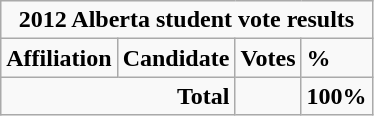<table class="wikitable">
<tr>
<td colspan="5" align=center><strong>2012 Alberta student vote results</strong></td>
</tr>
<tr>
<td colspan="2"><strong>Affiliation</strong></td>
<td><strong>Candidate</strong></td>
<td><strong>Votes</strong></td>
<td><strong>%</strong><br>



</td>
</tr>
<tr>
<td colspan="3" align="right"><strong>Total</strong></td>
<td></td>
<td><strong>100%</strong></td>
</tr>
</table>
